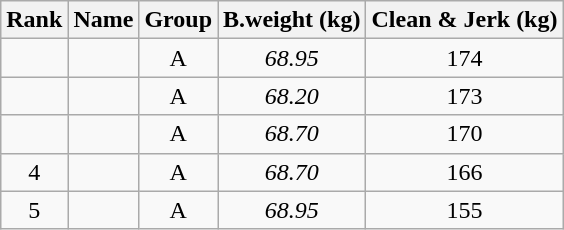<table class="wikitable sortable" style="text-align:center;">
<tr>
<th>Rank</th>
<th>Name</th>
<th>Group</th>
<th>B.weight (kg)</th>
<th>Clean & Jerk (kg)</th>
</tr>
<tr>
<td></td>
<td align=left></td>
<td>A</td>
<td><em>68.95</em></td>
<td>174</td>
</tr>
<tr>
<td></td>
<td align=left></td>
<td>A</td>
<td><em>68.20</em></td>
<td>173</td>
</tr>
<tr>
<td></td>
<td align=left></td>
<td>A</td>
<td><em>68.70</em></td>
<td>170</td>
</tr>
<tr>
<td>4</td>
<td align=left></td>
<td>A</td>
<td><em>68.70</em></td>
<td>166</td>
</tr>
<tr>
<td>5</td>
<td align=left></td>
<td>A</td>
<td><em>68.95</em></td>
<td>155</td>
</tr>
</table>
